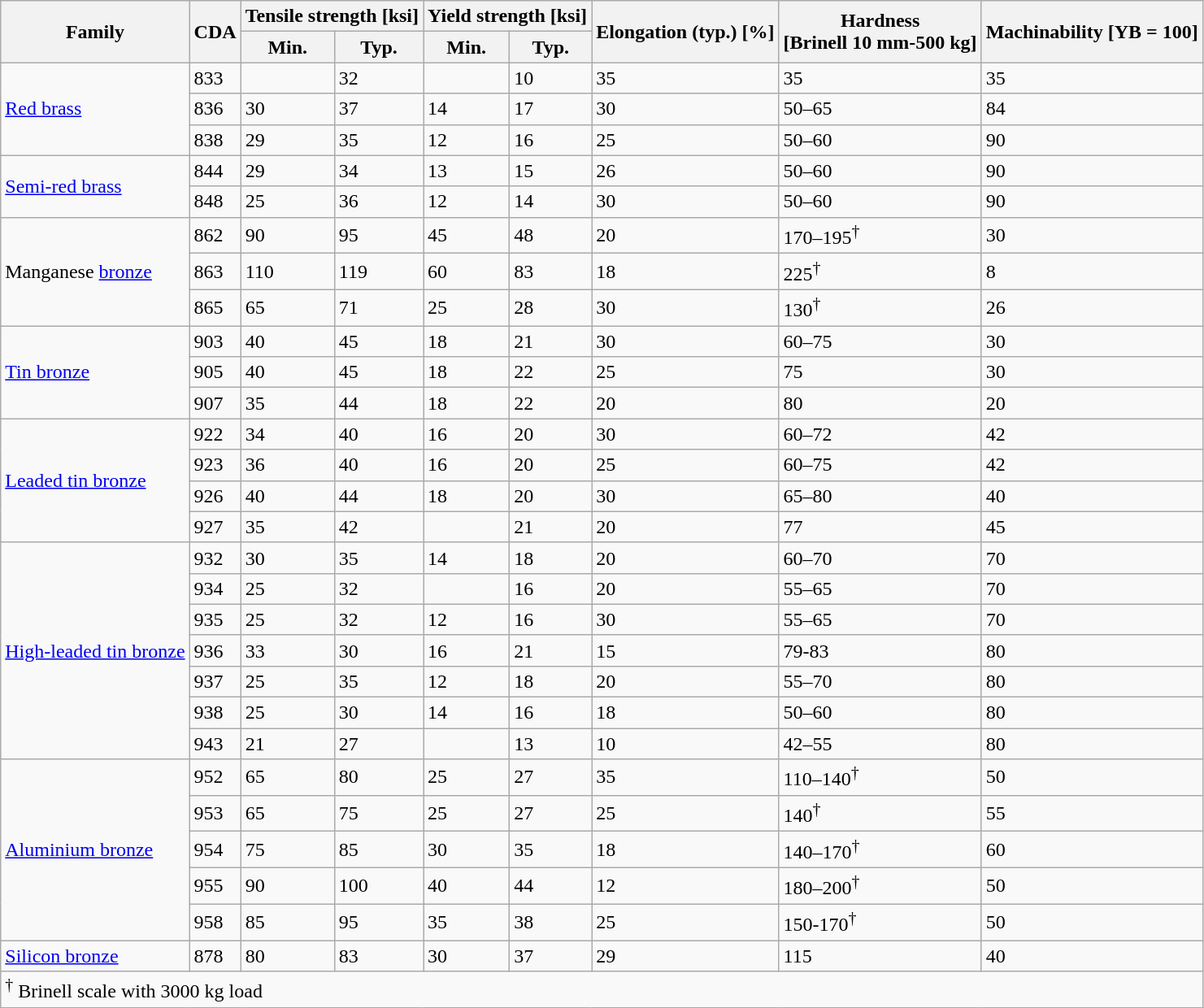<table class="wikitable">
<tr>
<th rowspan=2>Family</th>
<th rowspan=2>CDA</th>
<th colspan=2>Tensile strength [ksi]</th>
<th colspan=2>Yield strength [ksi]</th>
<th rowspan=2>Elongation (typ.) [%]</th>
<th rowspan=2>Hardness<br>[Brinell 10 mm-500 kg]</th>
<th rowspan=2>Machinability [YB = 100]</th>
</tr>
<tr>
<th>Min.</th>
<th>Typ.</th>
<th>Min.</th>
<th>Typ.</th>
</tr>
<tr>
<td rowspan=3><a href='#'>Red brass</a></td>
<td>833</td>
<td></td>
<td>32</td>
<td></td>
<td>10</td>
<td>35</td>
<td>35</td>
<td>35</td>
</tr>
<tr>
<td>836</td>
<td>30</td>
<td>37</td>
<td>14</td>
<td>17</td>
<td>30</td>
<td>50–65</td>
<td>84</td>
</tr>
<tr>
<td>838</td>
<td>29</td>
<td>35</td>
<td>12</td>
<td>16</td>
<td>25</td>
<td>50–60</td>
<td>90</td>
</tr>
<tr>
<td rowspan=2><a href='#'>Semi-red brass</a></td>
<td>844</td>
<td>29</td>
<td>34</td>
<td>13</td>
<td>15</td>
<td>26</td>
<td>50–60</td>
<td>90</td>
</tr>
<tr>
<td>848</td>
<td>25</td>
<td>36</td>
<td>12</td>
<td>14</td>
<td>30</td>
<td>50–60</td>
<td>90</td>
</tr>
<tr>
<td rowspan=3>Manganese <a href='#'>bronze</a></td>
<td>862</td>
<td>90</td>
<td>95</td>
<td>45</td>
<td>48</td>
<td>20</td>
<td>170–195<sup>†</sup></td>
<td>30</td>
</tr>
<tr>
<td>863</td>
<td>110</td>
<td>119</td>
<td>60</td>
<td>83</td>
<td>18</td>
<td>225<sup>†</sup></td>
<td>8</td>
</tr>
<tr>
<td>865</td>
<td>65</td>
<td>71</td>
<td>25</td>
<td>28</td>
<td>30</td>
<td>130<sup>†</sup></td>
<td>26</td>
</tr>
<tr>
<td rowspan=3><a href='#'>Tin bronze</a></td>
<td>903</td>
<td>40</td>
<td>45</td>
<td>18</td>
<td>21</td>
<td>30</td>
<td>60–75</td>
<td>30</td>
</tr>
<tr>
<td>905</td>
<td>40</td>
<td>45</td>
<td>18</td>
<td>22</td>
<td>25</td>
<td>75</td>
<td>30</td>
</tr>
<tr>
<td>907</td>
<td>35</td>
<td>44</td>
<td>18</td>
<td>22</td>
<td>20</td>
<td>80</td>
<td>20</td>
</tr>
<tr>
<td rowspan=4><a href='#'>Leaded tin bronze</a></td>
<td>922</td>
<td>34</td>
<td>40</td>
<td>16</td>
<td>20</td>
<td>30</td>
<td>60–72</td>
<td>42</td>
</tr>
<tr>
<td>923</td>
<td>36</td>
<td>40</td>
<td>16</td>
<td>20</td>
<td>25</td>
<td>60–75</td>
<td>42</td>
</tr>
<tr>
<td>926</td>
<td>40</td>
<td>44</td>
<td>18</td>
<td>20</td>
<td>30</td>
<td>65–80</td>
<td>40</td>
</tr>
<tr>
<td>927</td>
<td>35</td>
<td>42</td>
<td></td>
<td>21</td>
<td>20</td>
<td>77</td>
<td>45</td>
</tr>
<tr>
<td rowspan=7><a href='#'>High-leaded tin bronze</a></td>
<td>932</td>
<td>30</td>
<td>35</td>
<td>14</td>
<td>18</td>
<td>20</td>
<td>60–70</td>
<td>70</td>
</tr>
<tr>
<td>934</td>
<td>25</td>
<td>32</td>
<td></td>
<td>16</td>
<td>20</td>
<td>55–65</td>
<td>70</td>
</tr>
<tr>
<td>935</td>
<td>25</td>
<td>32</td>
<td>12</td>
<td>16</td>
<td>30</td>
<td>55–65</td>
<td>70</td>
</tr>
<tr>
<td>936</td>
<td>33</td>
<td>30</td>
<td>16</td>
<td>21</td>
<td>15</td>
<td>79-83</td>
<td>80</td>
</tr>
<tr>
<td>937</td>
<td>25</td>
<td>35</td>
<td>12</td>
<td>18</td>
<td>20</td>
<td>55–70</td>
<td>80</td>
</tr>
<tr>
<td>938</td>
<td>25</td>
<td>30</td>
<td>14</td>
<td>16</td>
<td>18</td>
<td>50–60</td>
<td>80</td>
</tr>
<tr>
<td>943</td>
<td>21</td>
<td>27</td>
<td></td>
<td>13</td>
<td>10</td>
<td>42–55</td>
<td>80</td>
</tr>
<tr>
<td rowspan=5><a href='#'>Aluminium bronze</a></td>
<td>952</td>
<td>65</td>
<td>80</td>
<td>25</td>
<td>27</td>
<td>35</td>
<td>110–140<sup>†</sup></td>
<td>50</td>
</tr>
<tr>
<td>953</td>
<td>65</td>
<td>75</td>
<td>25</td>
<td>27</td>
<td>25</td>
<td>140<sup>†</sup></td>
<td>55</td>
</tr>
<tr>
<td>954</td>
<td>75</td>
<td>85</td>
<td>30</td>
<td>35</td>
<td>18</td>
<td>140–170<sup>†</sup></td>
<td>60</td>
</tr>
<tr>
<td>955</td>
<td>90</td>
<td>100</td>
<td>40</td>
<td>44</td>
<td>12</td>
<td>180–200<sup>†</sup></td>
<td>50</td>
</tr>
<tr>
<td>958</td>
<td>85</td>
<td>95</td>
<td>35</td>
<td>38</td>
<td>25</td>
<td>150-170<sup>†</sup></td>
<td>50</td>
</tr>
<tr>
<td><a href='#'>Silicon bronze</a></td>
<td>878</td>
<td>80</td>
<td>83</td>
<td>30</td>
<td>37</td>
<td>29</td>
<td>115</td>
<td>40</td>
</tr>
<tr>
<td colspan=11><sup>†</sup> Brinell scale with 3000 kg load</td>
</tr>
</table>
